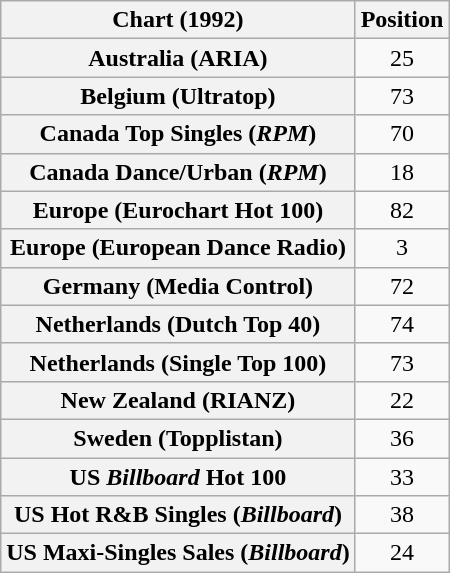<table class="wikitable sortable plainrowheaders" style="text-align:center">
<tr>
<th>Chart (1992)</th>
<th>Position</th>
</tr>
<tr>
<th scope="row">Australia (ARIA)</th>
<td>25</td>
</tr>
<tr>
<th scope="row">Belgium (Ultratop)</th>
<td>73</td>
</tr>
<tr>
<th scope="row">Canada Top Singles (<em>RPM</em>)</th>
<td>70</td>
</tr>
<tr>
<th scope="row">Canada Dance/Urban (<em>RPM</em>)</th>
<td>18</td>
</tr>
<tr>
<th scope="row">Europe (Eurochart Hot 100)</th>
<td>82</td>
</tr>
<tr>
<th scope="row">Europe (European Dance Radio)</th>
<td>3</td>
</tr>
<tr>
<th scope="row">Germany (Media Control)</th>
<td>72</td>
</tr>
<tr>
<th scope="row">Netherlands (Dutch Top 40)</th>
<td>74</td>
</tr>
<tr>
<th scope="row">Netherlands (Single Top 100)</th>
<td>73</td>
</tr>
<tr>
<th scope="row">New Zealand (RIANZ)</th>
<td>22</td>
</tr>
<tr>
<th scope="row">Sweden (Topplistan)</th>
<td>36</td>
</tr>
<tr>
<th scope="row">US <em>Billboard</em> Hot 100</th>
<td>33</td>
</tr>
<tr>
<th scope="row">US Hot R&B Singles (<em>Billboard</em>)</th>
<td>38</td>
</tr>
<tr>
<th scope="row">US Maxi-Singles Sales (<em>Billboard</em>)</th>
<td>24</td>
</tr>
</table>
